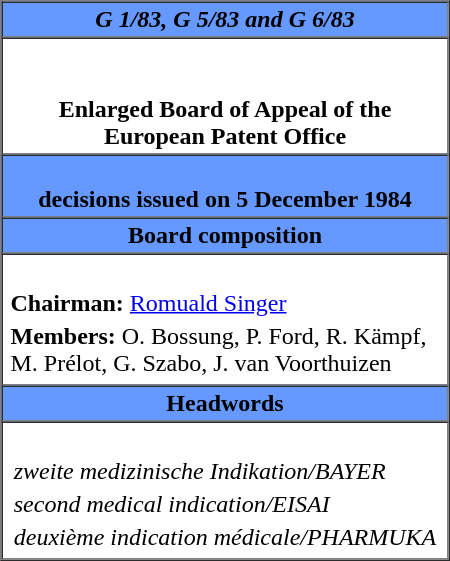<table cellpadding="2" cellspacing="0" border="1" align="right" style="margin-left: 0.5em" width=300px>
<tr>
<th bgcolor="6699FF"><strong><em>G 1/83, G 5/83 and G 6/83</em></strong></th>
</tr>
<tr>
<td align="center"><br><br><strong>Enlarged Board of Appeal of the European Patent Office</strong></td>
</tr>
<tr>
<th bgcolor="6699FF"> <br> decisions issued on 5 December 1984</th>
</tr>
<tr>
<th bgcolor="6699FF"><strong>Board composition</strong></th>
</tr>
<tr>
<td><br><table align="center">
<tr>
<td><strong>Chairman:</strong> <a href='#'>Romuald Singer</a></td>
</tr>
<tr>
<td><strong>Members:</strong> O. Bossung, P. Ford, R. Kämpf, M. Prélot, G. Szabo, J. van Voorthuizen</td>
</tr>
</table>
</td>
</tr>
<tr>
<th bgcolor="6699FF"><strong>Headwords</strong></th>
</tr>
<tr>
<td><br><table align="center">
<tr>
<td><em>zweite medizinische Indikation/BAYER</em></td>
</tr>
<tr>
<td><em>second medical indication/EISAI</em></td>
</tr>
<tr>
<td><em>deuxième indication médicale/PHARMUKA</em></td>
</tr>
</table>
</td>
</tr>
<tr>
</tr>
</table>
